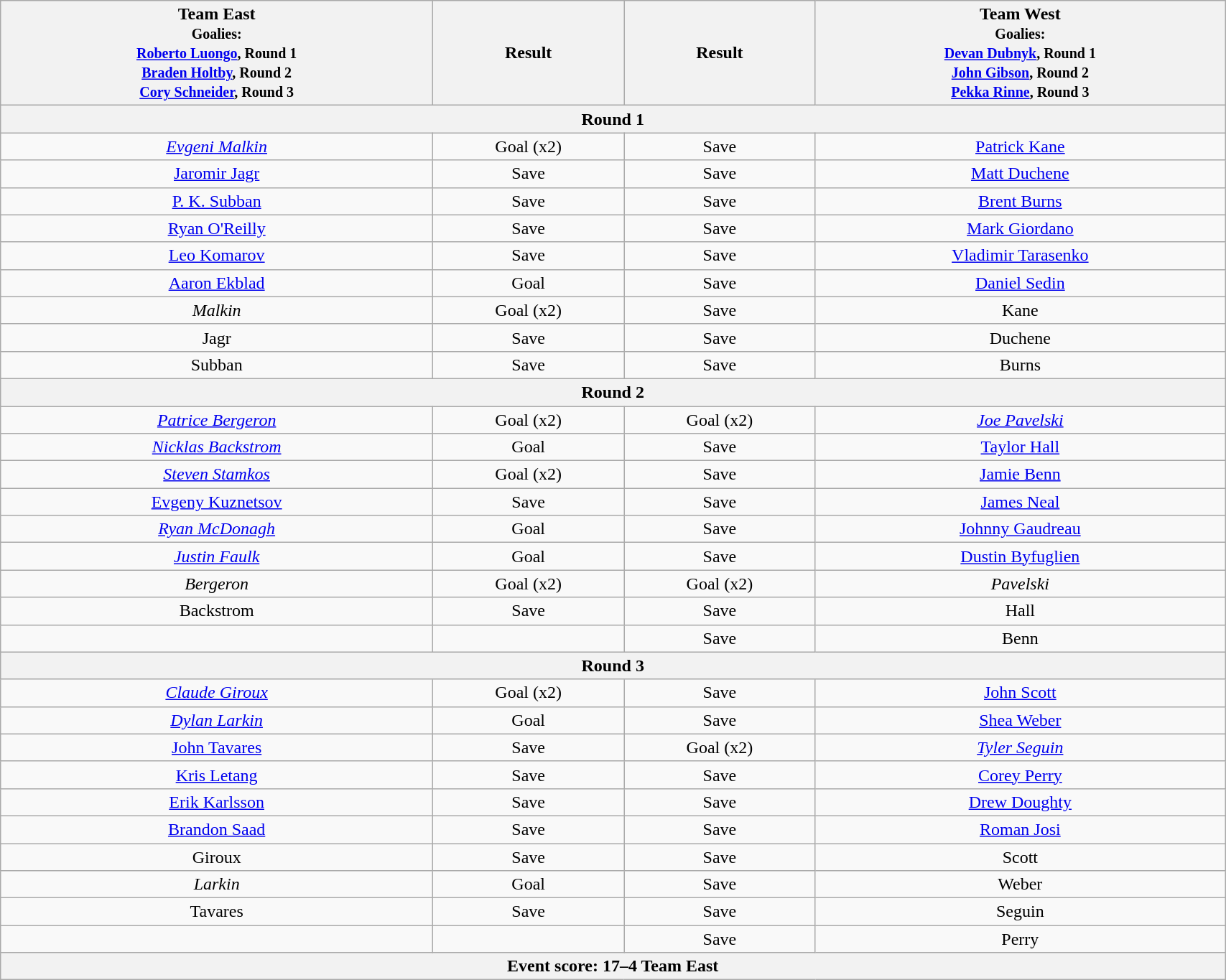<table width="90%" class="wikitable">
<tr align="center">
<th>Team East <br> <small>Goalies: <br> <a href='#'>Roberto Luongo</a>, Round 1 <br> <a href='#'>Braden Holtby</a>, Round 2 <br> <a href='#'>Cory Schneider</a>, Round 3</small></th>
<th>Result</th>
<th>Result</th>
<th>Team West <br> <small>Goalies: <br> <a href='#'>Devan Dubnyk</a>, Round 1 <br> <a href='#'>John Gibson</a>, Round 2 <br> <a href='#'>Pekka Rinne</a>, Round 3</small></th>
</tr>
<tr align="center">
<th colspan="4">Round 1</th>
</tr>
<tr align="center">
<td><em><a href='#'>Evgeni Malkin</a></em></td>
<td>Goal (x2)</td>
<td>Save</td>
<td><a href='#'>Patrick Kane</a></td>
</tr>
<tr align="center">
<td><a href='#'>Jaromir Jagr</a></td>
<td>Save</td>
<td>Save</td>
<td><a href='#'>Matt Duchene</a></td>
</tr>
<tr align="center">
<td><a href='#'>P. K. Subban</a></td>
<td>Save</td>
<td>Save</td>
<td><a href='#'>Brent Burns</a></td>
</tr>
<tr align="center">
<td><a href='#'>Ryan O'Reilly</a></td>
<td>Save</td>
<td>Save</td>
<td><a href='#'>Mark Giordano</a></td>
</tr>
<tr align="center">
<td><a href='#'>Leo Komarov</a></td>
<td>Save</td>
<td>Save</td>
<td><a href='#'>Vladimir Tarasenko</a></td>
</tr>
<tr align="center">
<td><a href='#'>Aaron Ekblad</a></td>
<td>Goal</td>
<td>Save</td>
<td><a href='#'>Daniel Sedin</a></td>
</tr>
<tr align="center">
<td><em>Malkin</em></td>
<td>Goal (x2)</td>
<td>Save</td>
<td>Kane</td>
</tr>
<tr align="center">
<td>Jagr</td>
<td>Save</td>
<td>Save</td>
<td>Duchene</td>
</tr>
<tr align="center">
<td>Subban</td>
<td>Save</td>
<td>Save</td>
<td>Burns</td>
</tr>
<tr align="center">
<th colspan=4>Round 2</th>
</tr>
<tr align="center">
<td><em><a href='#'>Patrice Bergeron</a></em></td>
<td>Goal (x2)</td>
<td>Goal (x2)</td>
<td><em><a href='#'>Joe Pavelski</a></em></td>
</tr>
<tr align="center">
<td><em><a href='#'>Nicklas Backstrom</a></em></td>
<td>Goal</td>
<td>Save</td>
<td><a href='#'>Taylor Hall</a></td>
</tr>
<tr align="center">
<td><em><a href='#'>Steven Stamkos</a></em></td>
<td>Goal (x2)</td>
<td>Save</td>
<td><a href='#'>Jamie Benn</a></td>
</tr>
<tr align="center">
<td><a href='#'>Evgeny Kuznetsov</a></td>
<td>Save</td>
<td>Save</td>
<td><a href='#'>James Neal</a></td>
</tr>
<tr align="center">
<td><em><a href='#'>Ryan McDonagh</a></em></td>
<td>Goal</td>
<td>Save</td>
<td><a href='#'>Johnny Gaudreau</a></td>
</tr>
<tr align="center">
<td><em><a href='#'>Justin Faulk</a></em></td>
<td>Goal</td>
<td>Save</td>
<td><a href='#'>Dustin Byfuglien</a></td>
</tr>
<tr align="center">
<td><em>Bergeron</em></td>
<td>Goal (x2)</td>
<td>Goal (x2)</td>
<td><em>Pavelski</em></td>
</tr>
<tr align="center">
<td>Backstrom</td>
<td>Save</td>
<td>Save</td>
<td>Hall</td>
</tr>
<tr align="center">
<td></td>
<td></td>
<td>Save</td>
<td>Benn</td>
</tr>
<tr align="center">
<th colspan=4>Round 3</th>
</tr>
<tr align="center">
<td><em><a href='#'>Claude Giroux</a></em></td>
<td>Goal (x2)</td>
<td>Save</td>
<td><a href='#'>John Scott</a></td>
</tr>
<tr align="center">
<td><em><a href='#'>Dylan Larkin</a></em></td>
<td>Goal</td>
<td>Save</td>
<td><a href='#'>Shea Weber</a></td>
</tr>
<tr align="center">
<td><a href='#'>John Tavares</a></td>
<td>Save</td>
<td>Goal (x2)</td>
<td><em><a href='#'>Tyler Seguin</a></em></td>
</tr>
<tr align="center">
<td><a href='#'>Kris Letang</a></td>
<td>Save</td>
<td>Save</td>
<td><a href='#'>Corey Perry</a></td>
</tr>
<tr align="center">
<td><a href='#'>Erik Karlsson</a></td>
<td>Save</td>
<td>Save</td>
<td><a href='#'>Drew Doughty</a></td>
</tr>
<tr align="center">
<td><a href='#'>Brandon Saad</a></td>
<td>Save</td>
<td>Save</td>
<td><a href='#'>Roman Josi</a></td>
</tr>
<tr align="center">
<td>Giroux</td>
<td>Save</td>
<td>Save</td>
<td>Scott</td>
</tr>
<tr align="center">
<td><em>Larkin</em></td>
<td>Goal</td>
<td>Save</td>
<td>Weber</td>
</tr>
<tr align="center">
<td>Tavares</td>
<td>Save</td>
<td>Save</td>
<td>Seguin</td>
</tr>
<tr align="center">
<td></td>
<td></td>
<td>Save</td>
<td>Perry</td>
</tr>
<tr align="center">
<th colspan="4">Event score: 17–4 Team East</th>
</tr>
</table>
